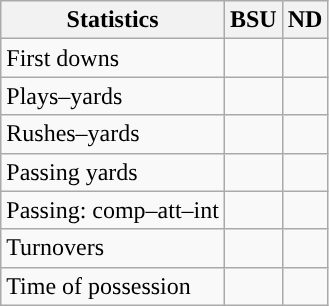<table class="wikitable" style="float:left">
<tr>
<th>Statistics</th>
<th>BSU</th>
<th>ND</th>
</tr>
<tr>
<td>First downs</td>
<td></td>
<td></td>
</tr>
<tr>
<td>Plays–yards</td>
<td></td>
<td></td>
</tr>
<tr>
<td>Rushes–yards</td>
<td></td>
<td></td>
</tr>
<tr>
<td>Passing yards</td>
<td></td>
<td></td>
</tr>
<tr>
<td>Passing: comp–att–int</td>
<td></td>
<td></td>
</tr>
<tr>
<td>Turnovers</td>
<td></td>
<td></td>
</tr>
<tr>
<td>Time of possession</td>
<td></td>
<td></td>
</tr>
</table>
